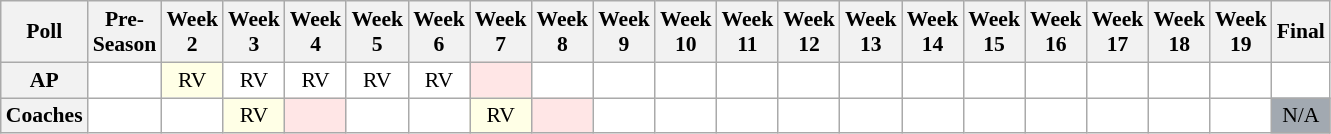<table class="wikitable" style="white-space:nowrap;font-size:90%">
<tr>
<th>Poll</th>
<th>Pre-<br>Season</th>
<th>Week<br>2</th>
<th>Week<br>3</th>
<th>Week<br>4</th>
<th>Week<br>5</th>
<th>Week<br>6</th>
<th>Week<br>7</th>
<th>Week<br>8</th>
<th>Week<br>9</th>
<th>Week<br>10</th>
<th>Week<br>11</th>
<th>Week<br>12</th>
<th>Week<br>13</th>
<th>Week<br>14</th>
<th>Week<br>15</th>
<th>Week<br>16</th>
<th>Week<br>17</th>
<th>Week<br>18</th>
<th>Week<br>19</th>
<th>Final</th>
</tr>
<tr style="text-align:center;">
<th>AP</th>
<td style="background:#FFF;"></td>
<td style="background:#FFFFE6;">RV</td>
<td style="background:#FFF;">RV</td>
<td style="background:#FFF;">RV</td>
<td style="background:#FFF;">RV</td>
<td style="background:#FFF;">RV</td>
<td style="background:#FFE6E6;"></td>
<td style="background:#FFF;"></td>
<td style="background:#FFF;"></td>
<td style="background:#FFF;"></td>
<td style="background:#FFF;"></td>
<td style="background:#FFF;"></td>
<td style="background:#FFF;"></td>
<td style="background:#FFF;"></td>
<td style="background:#FFF;"></td>
<td style="background:#FFF;"></td>
<td style="background:#FFF;"></td>
<td style="background:#FFF;"></td>
<td style="background:#FFF;"></td>
<td style="background:#FFF;"></td>
</tr>
<tr style="text-align:center;">
<th>Coaches</th>
<td style="background:#FFF;"></td>
<td style="background:#FFF;"></td>
<td style="background:#FFFFE6;">RV</td>
<td style="background:#FFE6E6;"></td>
<td style="background:#FFF;"></td>
<td style="background:#FFF;"></td>
<td style="background:#FFFFE6;">RV</td>
<td style="background:#FFE6E6;"></td>
<td style="background:#FFF;"></td>
<td style="background:#FFF;"></td>
<td style="background:#FFF;"></td>
<td style="background:#FFF;"></td>
<td style="background:#FFF;"></td>
<td style="background:#FFF;"></td>
<td style="background:#FFF;"></td>
<td style="background:#FFF;"></td>
<td style="background:#FFF;"></td>
<td style="background:#FFF;"></td>
<td style="background:#FFF;"></td>
<td style="background:#a2a9b1;">N/A</td>
</tr>
</table>
